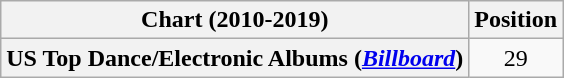<table class="wikitable plainrowheaders" style="text-align:center">
<tr>
<th scope="col">Chart (2010-2019)</th>
<th scope="col">Position</th>
</tr>
<tr>
<th scope="row">US Top Dance/Electronic Albums (<em><a href='#'>Billboard</a></em>)</th>
<td>29</td>
</tr>
</table>
